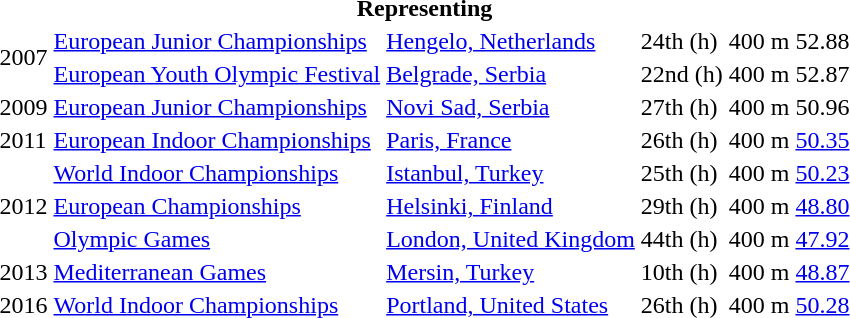<table>
<tr>
<th colspan="6">Representing </th>
</tr>
<tr>
<td rowspan=2>2007</td>
<td><a href='#'>European Junior Championships</a></td>
<td><a href='#'>Hengelo, Netherlands</a></td>
<td>24th (h)</td>
<td>400 m</td>
<td>52.88</td>
</tr>
<tr>
<td><a href='#'>European Youth Olympic Festival</a></td>
<td><a href='#'>Belgrade, Serbia</a></td>
<td>22nd (h)</td>
<td>400 m</td>
<td>52.87</td>
</tr>
<tr>
<td>2009</td>
<td><a href='#'>European Junior Championships</a></td>
<td><a href='#'>Novi Sad, Serbia</a></td>
<td>27th (h)</td>
<td>400 m</td>
<td>50.96</td>
</tr>
<tr>
<td>2011</td>
<td><a href='#'>European Indoor Championships</a></td>
<td><a href='#'>Paris, France</a></td>
<td>26th (h)</td>
<td>400 m</td>
<td><a href='#'>50.35</a></td>
</tr>
<tr>
<td rowspan=3>2012</td>
<td><a href='#'>World Indoor Championships</a></td>
<td><a href='#'>Istanbul, Turkey</a></td>
<td>25th (h)</td>
<td>400 m</td>
<td><a href='#'>50.23</a></td>
</tr>
<tr>
<td><a href='#'>European Championships</a></td>
<td><a href='#'>Helsinki, Finland</a></td>
<td>29th (h)</td>
<td>400 m</td>
<td><a href='#'>48.80</a></td>
</tr>
<tr>
<td><a href='#'>Olympic Games</a></td>
<td><a href='#'>London, United Kingdom</a></td>
<td>44th (h)</td>
<td>400 m</td>
<td><a href='#'>47.92</a></td>
</tr>
<tr>
<td>2013</td>
<td><a href='#'>Mediterranean Games</a></td>
<td><a href='#'>Mersin, Turkey</a></td>
<td>10th (h)</td>
<td>400 m</td>
<td><a href='#'>48.87</a></td>
</tr>
<tr>
<td>2016</td>
<td><a href='#'>World Indoor Championships</a></td>
<td><a href='#'>Portland, United States</a></td>
<td>26th (h)</td>
<td>400 m</td>
<td><a href='#'>50.28</a></td>
</tr>
</table>
